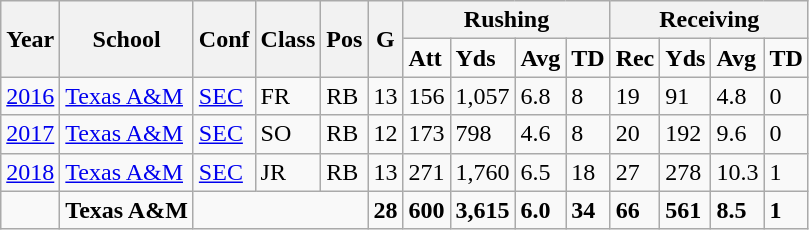<table class="wikitable">
<tr>
<th rowspan="2">Year</th>
<th rowspan="2">School</th>
<th rowspan="2">Conf</th>
<th rowspan="2">Class</th>
<th rowspan="2">Pos</th>
<th rowspan="2">G</th>
<th colspan="4" style="text-align: center; font-weight:bold;">Rushing</th>
<th colspan="4" style="text-align: center; font-weight:bold;">Receiving</th>
</tr>
<tr>
<td style="font-weight:bold;">Att</td>
<td style="font-weight:bold;">Yds</td>
<td style="font-weight:bold;">Avg</td>
<td style="font-weight:bold;">TD</td>
<td style="font-weight:bold;">Rec</td>
<td style="font-weight:bold;">Yds</td>
<td style="font-weight:bold;">Avg</td>
<td style="font-weight:bold;">TD</td>
</tr>
<tr>
<td><a href='#'>2016</a></td>
<td><a href='#'>Texas A&M</a></td>
<td><a href='#'>SEC</a></td>
<td>FR</td>
<td>RB</td>
<td>13</td>
<td>156</td>
<td>1,057</td>
<td>6.8</td>
<td>8</td>
<td>19</td>
<td>91</td>
<td>4.8</td>
<td>0</td>
</tr>
<tr>
<td><a href='#'>2017</a></td>
<td><a href='#'>Texas A&M</a></td>
<td><a href='#'>SEC</a></td>
<td>SO</td>
<td>RB</td>
<td>12</td>
<td>173</td>
<td>798</td>
<td>4.6</td>
<td>8</td>
<td>20</td>
<td>192</td>
<td>9.6</td>
<td>0</td>
</tr>
<tr>
<td><a href='#'>2018</a></td>
<td><a href='#'>Texas A&M</a></td>
<td><a href='#'>SEC</a></td>
<td>JR</td>
<td>RB</td>
<td>13</td>
<td>271</td>
<td>1,760</td>
<td>6.5</td>
<td>18</td>
<td>27</td>
<td>278</td>
<td>10.3</td>
<td>1</td>
</tr>
<tr>
<td style="font-weight:bold;"></td>
<td style="font-weight:bold;">Texas A&M</td>
<td colspan="3" style="font-weight:bold;"></td>
<td style="font-weight:bold;">28</td>
<td style="font-weight:bold;">600</td>
<td style="font-weight:bold;">3,615</td>
<td style="font-weight:bold;">6.0</td>
<td style="font-weight:bold;">34</td>
<td style="font-weight:bold;">66</td>
<td style="font-weight:bold;">561</td>
<td style="font-weight:bold;">8.5</td>
<td style="font-weight:bold;">1</td>
</tr>
</table>
